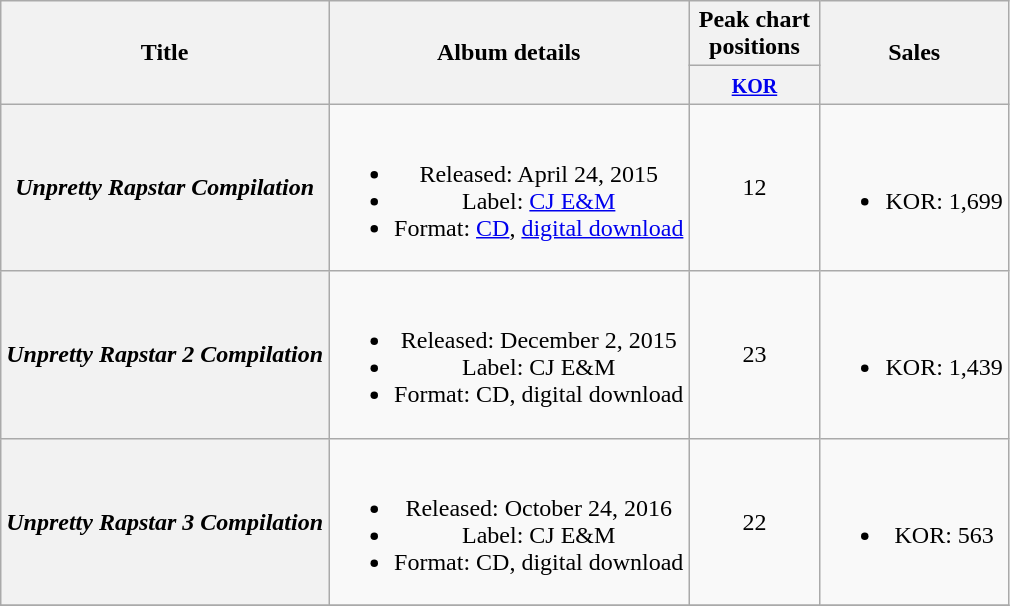<table class="wikitable plainrowheaders" style="text-align:center;">
<tr>
<th scope="col" rowspan="2">Title</th>
<th scope="col" rowspan="2">Album details</th>
<th scope="col" colspan="1" style="width:5em;">Peak chart positions</th>
<th scope="col" rowspan="2">Sales</th>
</tr>
<tr>
<th><small><a href='#'>KOR</a></small><br></th>
</tr>
<tr>
<th scope="row"><em>Unpretty Rapstar Compilation</em></th>
<td><br><ul><li>Released: April 24, 2015</li><li>Label: <a href='#'>CJ E&M</a></li><li>Format: <a href='#'>CD</a>, <a href='#'>digital download</a></li></ul></td>
<td>12</td>
<td><br><ul><li>KOR: 1,699</li></ul></td>
</tr>
<tr>
<th scope="row"><em>Unpretty Rapstar 2 Compilation</em></th>
<td><br><ul><li>Released: December 2, 2015</li><li>Label: CJ E&M</li><li>Format: CD, digital download</li></ul></td>
<td>23</td>
<td><br><ul><li>KOR: 1,439</li></ul></td>
</tr>
<tr>
<th scope="row"><em>Unpretty Rapstar 3 Compilation</em></th>
<td><br><ul><li>Released: October 24, 2016</li><li>Label: CJ E&M</li><li>Format: CD, digital download</li></ul></td>
<td>22</td>
<td><br><ul><li>KOR: 563</li></ul></td>
</tr>
<tr>
</tr>
</table>
